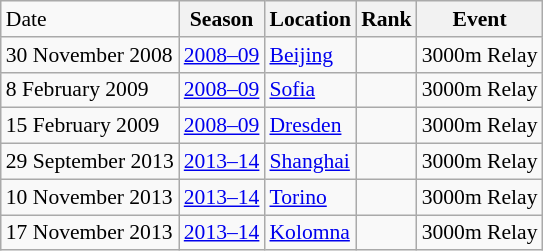<table class="wikitable sortable" style="font-size:90%" style="text-align:center">
<tr>
<td>Date</td>
<th>Season</th>
<th>Location</th>
<th>Rank</th>
<th>Event</th>
</tr>
<tr>
<td>30 November 2008</td>
<td><a href='#'>2008–09</a></td>
<td><a href='#'>Beijing</a></td>
<td></td>
<td>3000m Relay</td>
</tr>
<tr>
<td>8 February 2009</td>
<td><a href='#'>2008–09</a></td>
<td><a href='#'>Sofia</a></td>
<td></td>
<td>3000m Relay</td>
</tr>
<tr>
<td>15 February 2009</td>
<td><a href='#'>2008–09</a></td>
<td><a href='#'>Dresden</a></td>
<td></td>
<td>3000m Relay</td>
</tr>
<tr>
<td>29 September 2013</td>
<td><a href='#'>2013–14</a></td>
<td><a href='#'>Shanghai</a></td>
<td></td>
<td>3000m Relay</td>
</tr>
<tr>
<td>10 November 2013</td>
<td><a href='#'>2013–14</a></td>
<td><a href='#'>Torino</a></td>
<td></td>
<td>3000m Relay</td>
</tr>
<tr>
<td>17 November 2013</td>
<td><a href='#'>2013–14</a></td>
<td><a href='#'>Kolomna</a></td>
<td></td>
<td>3000m Relay</td>
</tr>
</table>
